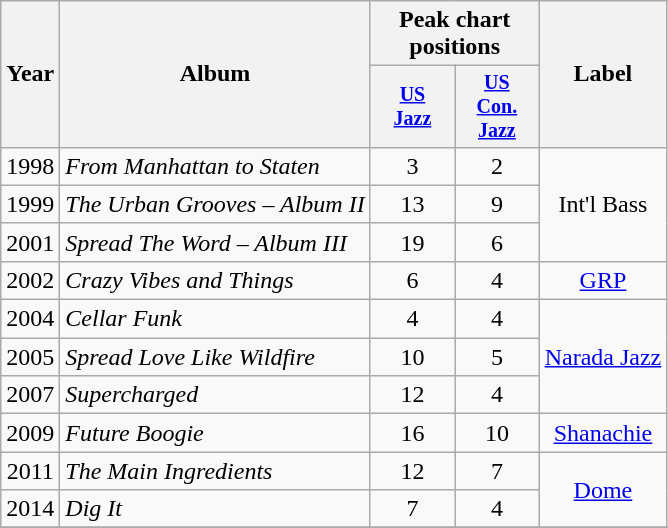<table class="wikitable" style="text-align:center;">
<tr>
<th rowspan="2">Year</th>
<th rowspan="2">Album</th>
<th colspan="2">Peak chart positions</th>
<th rowspan="2">Label</th>
</tr>
<tr style="font-size:smaller;">
<th style="width:50px;"><a href='#'>US<br>Jazz</a><br></th>
<th style="width:50px;"><a href='#'>US<br>Con.<br>Jazz</a><br></th>
</tr>
<tr>
<td>1998</td>
<td align="left"><em>From Manhattan to Staten</em></td>
<td>3</td>
<td>2</td>
<td rowspan="3">Int'l Bass</td>
</tr>
<tr>
<td>1999</td>
<td align="left"><em>The Urban Grooves – Album II</em></td>
<td>13</td>
<td>9</td>
</tr>
<tr>
<td>2001</td>
<td align="left"><em>Spread The Word – Album III</em></td>
<td>19</td>
<td>6</td>
</tr>
<tr>
<td>2002</td>
<td align="left"><em>Crazy Vibes and Things</em></td>
<td>6</td>
<td>4</td>
<td><a href='#'>GRP</a></td>
</tr>
<tr>
<td>2004</td>
<td align="left"><em>Cellar Funk</em></td>
<td>4</td>
<td>4</td>
<td rowspan="3"><a href='#'>Narada Jazz</a></td>
</tr>
<tr>
<td>2005</td>
<td align="left"><em>Spread Love Like Wildfire</em></td>
<td>10</td>
<td>5</td>
</tr>
<tr>
<td>2007</td>
<td align="left"><em>Supercharged</em></td>
<td>12</td>
<td>4</td>
</tr>
<tr>
<td>2009</td>
<td align="left"><em>Future Boogie</em></td>
<td>16</td>
<td>10</td>
<td><a href='#'>Shanachie</a></td>
</tr>
<tr>
<td>2011</td>
<td align="left"><em>The Main Ingredients</em></td>
<td>12</td>
<td>7</td>
<td rowspan="2"><a href='#'>Dome</a></td>
</tr>
<tr>
<td>2014</td>
<td align="left"><em>Dig It</em></td>
<td>7</td>
<td>4</td>
</tr>
<tr>
</tr>
</table>
